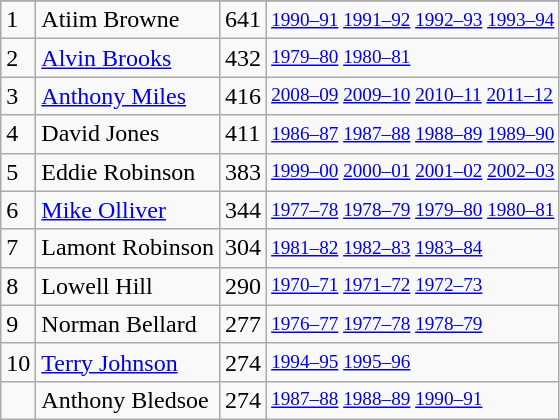<table class="wikitable">
<tr>
</tr>
<tr>
<td>1</td>
<td>Atiim Browne</td>
<td>641</td>
<td style="font-size:80%;"><a href='#'>1990–91</a> <a href='#'>1991–92</a> <a href='#'>1992–93</a> <a href='#'>1993–94</a></td>
</tr>
<tr>
<td>2</td>
<td><a href='#'>Alvin Brooks</a></td>
<td>432</td>
<td style="font-size:80%;"><a href='#'>1979–80</a> <a href='#'>1980–81</a></td>
</tr>
<tr>
<td>3</td>
<td><a href='#'>Anthony Miles</a></td>
<td>416</td>
<td style="font-size:80%;"><a href='#'>2008–09</a> <a href='#'>2009–10</a> <a href='#'>2010–11</a> <a href='#'>2011–12</a></td>
</tr>
<tr>
<td>4</td>
<td>David Jones</td>
<td>411</td>
<td style="font-size:80%;"><a href='#'>1986–87</a> <a href='#'>1987–88</a> <a href='#'>1988–89</a> <a href='#'>1989–90</a></td>
</tr>
<tr>
<td>5</td>
<td>Eddie Robinson</td>
<td>383</td>
<td style="font-size:80%;"><a href='#'>1999–00</a> <a href='#'>2000–01</a> <a href='#'>2001–02</a> <a href='#'>2002–03</a></td>
</tr>
<tr>
<td>6</td>
<td><a href='#'>Mike Olliver</a></td>
<td>344</td>
<td style="font-size:80%;"><a href='#'>1977–78</a> <a href='#'>1978–79</a> <a href='#'>1979–80</a> <a href='#'>1980–81</a></td>
</tr>
<tr>
<td>7</td>
<td>Lamont Robinson</td>
<td>304</td>
<td style="font-size:80%;"><a href='#'>1981–82</a> <a href='#'>1982–83</a> <a href='#'>1983–84</a></td>
</tr>
<tr>
<td>8</td>
<td>Lowell Hill</td>
<td>290</td>
<td style="font-size:80%;"><a href='#'>1970–71</a> <a href='#'>1971–72</a> <a href='#'>1972–73</a></td>
</tr>
<tr>
<td>9</td>
<td>Norman Bellard</td>
<td>277</td>
<td style="font-size:80%;"><a href='#'>1976–77</a> <a href='#'>1977–78</a> <a href='#'>1978–79</a></td>
</tr>
<tr>
<td>10</td>
<td><a href='#'>Terry Johnson</a></td>
<td>274</td>
<td style="font-size:80%;"><a href='#'>1994–95</a> <a href='#'>1995–96</a></td>
</tr>
<tr>
<td></td>
<td>Anthony Bledsoe</td>
<td>274</td>
<td style="font-size:80%;"><a href='#'>1987–88</a> <a href='#'>1988–89</a> <a href='#'>1990–91</a></td>
</tr>
</table>
